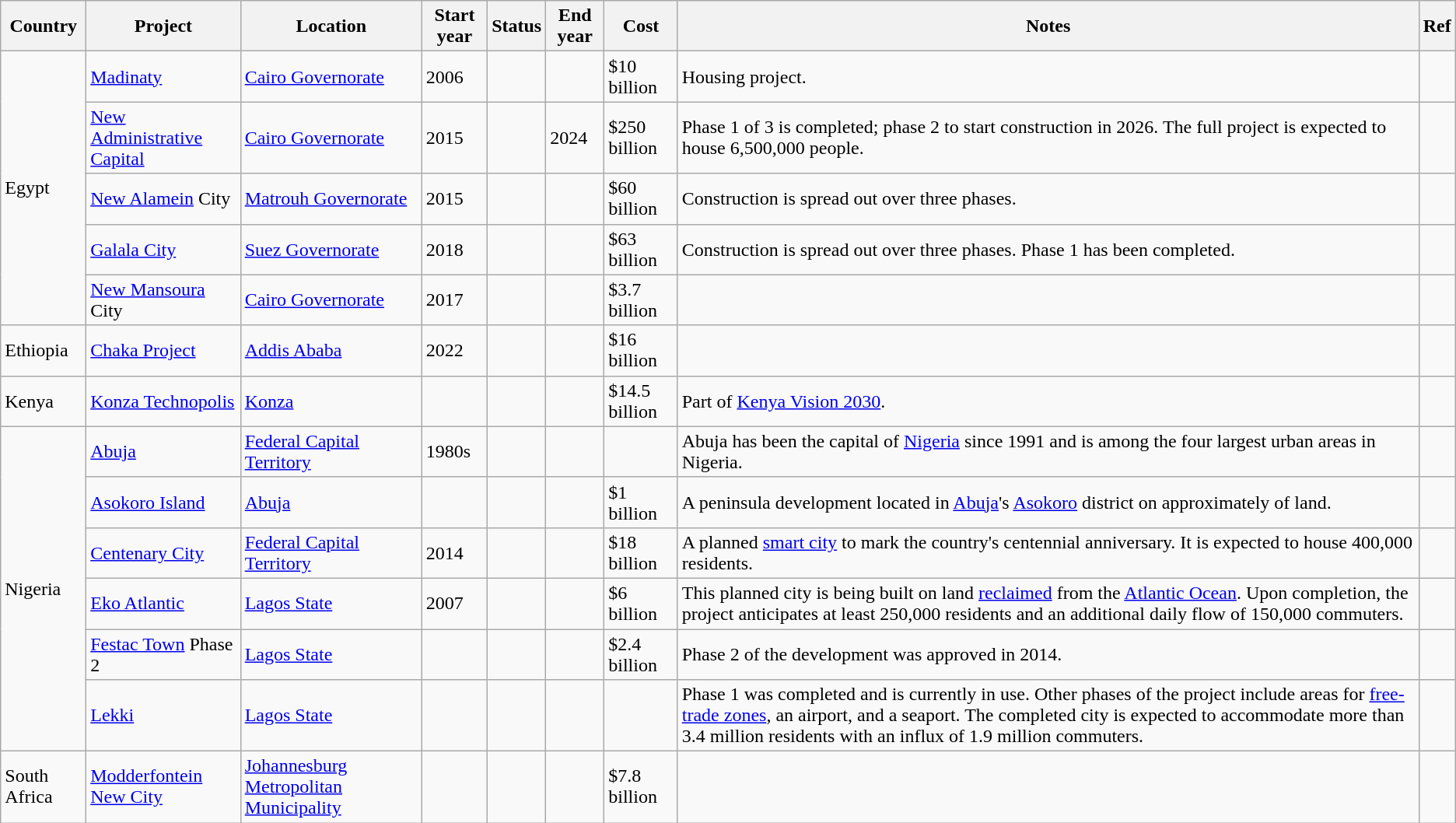<table class="wikitable sortable">
<tr>
<th>Country</th>
<th>Project</th>
<th>Location</th>
<th>Start year</th>
<th>Status</th>
<th>End year</th>
<th>Cost</th>
<th class="unsortable">Notes</th>
<th class="unsortable">Ref</th>
</tr>
<tr>
<td rowspan="5">Egypt</td>
<td><a href='#'>Madinaty</a></td>
<td><a href='#'>Cairo Governorate</a></td>
<td>2006</td>
<td></td>
<td></td>
<td>$10 billion</td>
<td>Housing project.</td>
<td></td>
</tr>
<tr>
<td><a href='#'>New Administrative Capital</a></td>
<td><a href='#'>Cairo Governorate</a></td>
<td>2015</td>
<td></td>
<td>2024</td>
<td>$250 billion</td>
<td>Phase 1 of 3 is completed; phase 2 to start construction in 2026. The full project is expected to house 6,500,000 people.</td>
<td></td>
</tr>
<tr>
<td><a href='#'>New Alamein</a> City</td>
<td><a href='#'>Matrouh Governorate</a></td>
<td>2015</td>
<td></td>
<td></td>
<td>$60 billion</td>
<td>Construction is spread out over three phases.</td>
<td></td>
</tr>
<tr>
<td><a href='#'>Galala City</a></td>
<td><a href='#'>Suez Governorate</a></td>
<td>2018</td>
<td></td>
<td></td>
<td>$63 billion</td>
<td>Construction is spread out over three phases. Phase 1 has been completed.</td>
<td></td>
</tr>
<tr>
<td><a href='#'>New Mansoura</a> City</td>
<td><a href='#'>Cairo Governorate</a></td>
<td>2017</td>
<td></td>
<td></td>
<td>$3.7 billion</td>
<td></td>
<td></td>
</tr>
<tr>
<td>Ethiopia</td>
<td><a href='#'>Chaka Project</a></td>
<td><a href='#'>Addis Ababa</a></td>
<td>2022</td>
<td></td>
<td></td>
<td>$16 billion</td>
<td></td>
<td></td>
</tr>
<tr>
<td>Kenya</td>
<td><a href='#'>Konza Technopolis</a></td>
<td><a href='#'>Konza</a></td>
<td></td>
<td></td>
<td></td>
<td>$14.5 billion</td>
<td>Part of <a href='#'>Kenya Vision 2030</a>.</td>
<td></td>
</tr>
<tr>
<td rowspan="6">Nigeria</td>
<td><a href='#'>Abuja</a></td>
<td><a href='#'>Federal Capital Territory</a></td>
<td>1980s</td>
<td></td>
<td></td>
<td></td>
<td>Abuja has been the capital of <a href='#'>Nigeria</a> since 1991 and is among the four largest urban areas in Nigeria.</td>
<td></td>
</tr>
<tr>
<td><a href='#'>Asokoro Island</a></td>
<td><a href='#'>Abuja</a></td>
<td></td>
<td></td>
<td></td>
<td>$1 billion</td>
<td>A peninsula development located in <a href='#'>Abuja</a>'s <a href='#'>Asokoro</a> district on approximately  of land.</td>
<td></td>
</tr>
<tr>
<td><a href='#'>Centenary City</a></td>
<td><a href='#'>Federal Capital Territory</a></td>
<td>2014</td>
<td></td>
<td></td>
<td>$18 billion</td>
<td>A planned <a href='#'>smart city</a> to mark the country's centennial anniversary. It is expected to house 400,000 residents.</td>
<td></td>
</tr>
<tr>
<td><a href='#'>Eko Atlantic</a></td>
<td><a href='#'>Lagos State</a></td>
<td>2007</td>
<td></td>
<td></td>
<td>$6 billion</td>
<td>This planned city is being built on land <a href='#'>reclaimed</a> from the <a href='#'>Atlantic Ocean</a>. Upon completion, the project anticipates at least 250,000 residents and an additional daily flow of 150,000 commuters.</td>
<td></td>
</tr>
<tr>
<td><a href='#'>Festac Town</a> Phase 2</td>
<td><a href='#'>Lagos State</a></td>
<td></td>
<td></td>
<td></td>
<td>$2.4 billion</td>
<td>Phase 2 of the development was approved in 2014.</td>
<td></td>
</tr>
<tr>
<td><a href='#'>Lekki</a></td>
<td><a href='#'>Lagos State</a></td>
<td></td>
<td></td>
<td></td>
<td></td>
<td>Phase 1 was completed and is currently in use. Other phases of the project include areas for <a href='#'>free-trade zones</a>, an airport, and a seaport. The completed city is expected to accommodate more than 3.4 million residents with an influx of 1.9 million commuters.</td>
<td></td>
</tr>
<tr>
<td>South Africa</td>
<td><a href='#'>Modderfontein New City</a></td>
<td><a href='#'>Johannesburg Metropolitan Municipality</a></td>
<td></td>
<td></td>
<td></td>
<td>$7.8 billion</td>
<td></td>
<td></td>
</tr>
</table>
